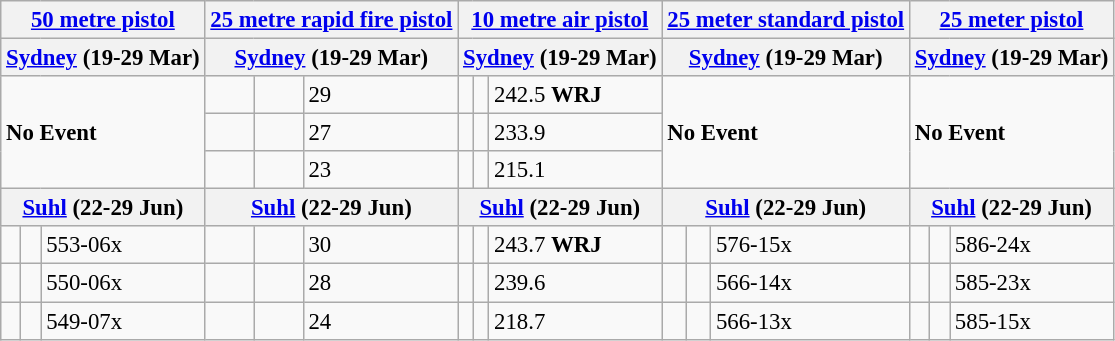<table class="wikitable" style="font-size: 95%">
<tr>
<th colspan="3"><a href='#'>50 metre pistol</a></th>
<th colspan="3"><a href='#'>25 metre rapid fire pistol</a></th>
<th colspan="3"><a href='#'>10 metre air pistol</a></th>
<th colspan="3"><a href='#'>25 meter standard pistol</a></th>
<th colspan="3"><a href='#'>25 meter pistol</a></th>
</tr>
<tr>
<th colspan="3"><strong><a href='#'>Sydney</a>  (19-29 Mar)</strong></th>
<th colspan="3"><strong><a href='#'>Sydney</a>  (19-29 Mar)</strong></th>
<th colspan="3"><strong><a href='#'>Sydney</a>  (19-29 Mar)</strong></th>
<th colspan="3"><strong><a href='#'>Sydney</a>  (19-29 Mar)</strong></th>
<th colspan="3"><strong><a href='#'>Sydney</a>  (19-29 Mar)</strong></th>
</tr>
<tr>
<td colspan="3" rowspan="3"><strong>No Event</strong></td>
<td></td>
<td></td>
<td>29</td>
<td></td>
<td></td>
<td>242.5 <strong>WRJ</strong></td>
<td colspan="3" rowspan="3"><strong>No Event</strong></td>
<td colspan="3" rowspan="3"><strong>No Event</strong></td>
</tr>
<tr>
<td></td>
<td></td>
<td>27</td>
<td></td>
<td></td>
<td>233.9</td>
</tr>
<tr>
<td></td>
<td></td>
<td>23</td>
<td></td>
<td></td>
<td>215.1</td>
</tr>
<tr>
<th colspan="3"><strong><a href='#'>Suhl</a></strong> <strong> (22-29 Jun)</strong></th>
<th colspan="3"><strong><a href='#'>Suhl</a></strong> <strong> (22-29 Jun)</strong></th>
<th colspan="3"><strong><a href='#'>Suhl</a></strong> <strong> (22-29 Jun)</strong></th>
<th colspan="3"><strong><a href='#'>Suhl</a></strong> <strong> (22-29 Jun)</strong></th>
<th colspan="3"><strong><a href='#'>Suhl</a></strong> <strong> (22-29 Jun)</strong></th>
</tr>
<tr>
<td></td>
<td></td>
<td>553-06x</td>
<td></td>
<td></td>
<td>30</td>
<td></td>
<td></td>
<td>243.7 <strong>WRJ</strong></td>
<td></td>
<td></td>
<td>576-15x</td>
<td></td>
<td></td>
<td>586-24x</td>
</tr>
<tr>
<td></td>
<td></td>
<td>550-06x</td>
<td></td>
<td></td>
<td>28</td>
<td></td>
<td></td>
<td>239.6</td>
<td></td>
<td></td>
<td>566-14x</td>
<td></td>
<td></td>
<td>585-23x</td>
</tr>
<tr>
<td></td>
<td></td>
<td>549-07x</td>
<td></td>
<td></td>
<td>24</td>
<td></td>
<td></td>
<td>218.7</td>
<td></td>
<td></td>
<td>566-13x</td>
<td></td>
<td></td>
<td>585-15x</td>
</tr>
</table>
